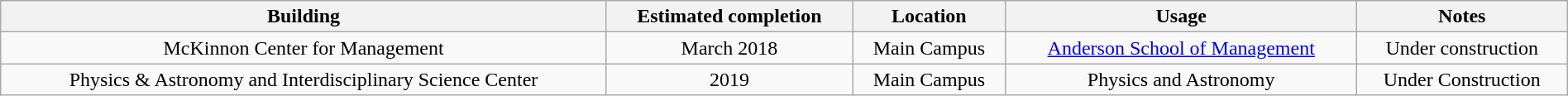<table class="wikitable sortable" style="width:100%">
<tr>
<th style="width:*;">Building</th>
<th style="width:*;">Estimated completion</th>
<th style="width:*;">Location</th>
<th style="width:*;">Usage</th>
<th style="width:*;">Notes</th>
</tr>
<tr>
<td style="text-align:center;">McKinnon Center for Management</td>
<td style="text-align:center;">March 2018</td>
<td style="text-align:center;">Main Campus</td>
<td style="text-align:center;"><a href='#'>Anderson School of Management</a></td>
<td style="text-align:center;">Under construction</td>
</tr>
<tr>
<td style="text-align:center;">Physics & Astronomy and Interdisciplinary Science Center</td>
<td style="text-align:center;">2019</td>
<td style="text-align:center;">Main Campus</td>
<td style="text-align:center;">Physics and Astronomy</td>
<td style="text-align:center;">Under Construction</td>
</tr>
</table>
